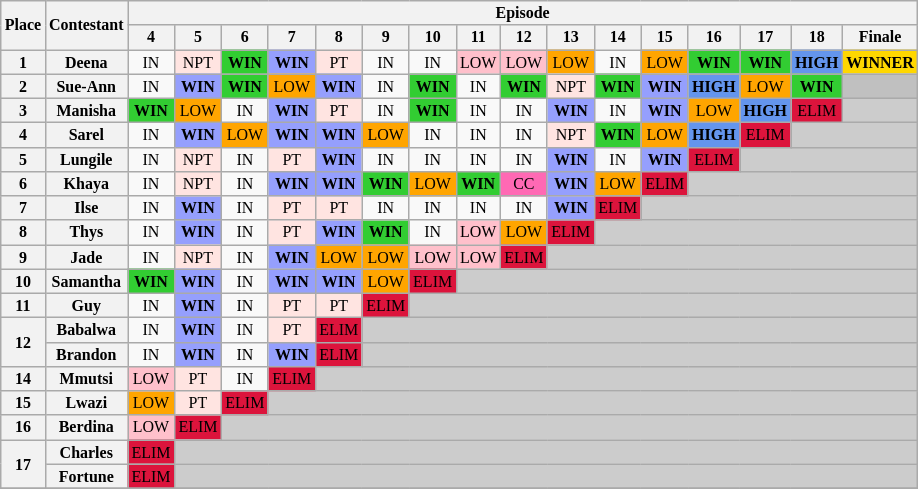<table class="wikitable" style="text-align: center; font-size: 8pt">
<tr>
<th rowspan="2">Place</th>
<th rowspan="2">Contestant</th>
<th colspan="16">Episode</th>
</tr>
<tr>
<th>4</th>
<th>5</th>
<th>6</th>
<th>7</th>
<th>8</th>
<th>9</th>
<th>10</th>
<th>11</th>
<th>12</th>
<th>13</th>
<th>14</th>
<th>15</th>
<th>16</th>
<th>17</th>
<th>18</th>
<th>Finale</th>
</tr>
<tr>
<th>1</th>
<th>Deena</th>
<td>IN</td>
<td bgcolor=mistyrose>NPT</td>
<td bgcolor="limegreen"><strong>WIN</strong></td>
<td bgcolor=#959FFD><strong>WIN</strong></td>
<td bgcolor=mistyrose>PT</td>
<td>IN</td>
<td>IN</td>
<td bgcolor="pink">LOW</td>
<td bgcolor="pink">LOW</td>
<td bgcolor="orange">LOW</td>
<td>IN</td>
<td bgcolor="orange">LOW</td>
<td bgcolor="limegreen"><strong>WIN</strong></td>
<td bgcolor="limegreen"><strong>WIN</strong></td>
<td bgcolor="cornflowerblue"><strong>HIGH</strong></td>
<td bgcolor="gold"><strong>WINNER</strong></td>
</tr>
<tr>
<th>2</th>
<th>Sue-Ann</th>
<td>IN</td>
<td bgcolor=#959FFD><strong>WIN</strong></td>
<td bgcolor="limegreen"><strong>WIN</strong></td>
<td bgcolor="orange">LOW</td>
<td bgcolor=#959FFD><strong>WIN</strong></td>
<td>IN</td>
<td bgcolor="limegreen"><strong>WIN</strong></td>
<td>IN</td>
<td bgcolor="limegreen"><strong>WIN</strong></td>
<td bgcolor=mistyrose>NPT</td>
<td bgcolor="limegreen"><strong>WIN</strong></td>
<td bgcolor=#959FFD><strong>WIN</strong></td>
<td bgcolor="cornflowerblue"><strong>HIGH</strong></td>
<td bgcolor="orange">LOW</td>
<td bgcolor="limegreen"><strong>WIN</strong></td>
<td bgcolor="silver"><strong></strong></td>
</tr>
<tr>
<th>3</th>
<th>Manisha</th>
<td bgcolor="limegreen"><strong>WIN</strong></td>
<td bgcolor="orange">LOW</td>
<td>IN</td>
<td bgcolor=#959FFD><strong>WIN</strong></td>
<td bgcolor=mistyrose>PT</td>
<td>IN</td>
<td bgcolor="limegreen"><strong>WIN</strong></td>
<td>IN</td>
<td>IN</td>
<td bgcolor=#959FFD><strong>WIN</strong></td>
<td>IN</td>
<td bgcolor=#959FFD><strong>WIN</strong></td>
<td bgcolor="orange">LOW</td>
<td bgcolor="cornflowerblue"><strong>HIGH</strong></td>
<td bgcolor="crimson">ELIM</td>
<td colspan=1 bgcolor="CCCCCC"></td>
</tr>
<tr>
<th>4</th>
<th>Sarel</th>
<td>IN</td>
<td bgcolor=#959FFD><strong>WIN</strong></td>
<td bgcolor="orange">LOW</td>
<td bgcolor=#959FFD><strong>WIN</strong></td>
<td bgcolor=#959FFD><strong>WIN</strong></td>
<td bgcolor="orange">LOW</td>
<td>IN</td>
<td>IN</td>
<td>IN</td>
<td bgcolor=mistyrose>NPT</td>
<td bgcolor="limegreen"><strong>WIN</strong></td>
<td bgcolor="orange">LOW</td>
<td bgcolor="cornflowerblue"><strong>HIGH</strong></td>
<td bgcolor="crimson">ELIM</td>
<td colspan=2 bgcolor="CCCCCC"></td>
</tr>
<tr>
<th>5</th>
<th>Lungile</th>
<td>IN</td>
<td bgcolor=mistyrose>NPT</td>
<td>IN</td>
<td bgcolor=mistyrose>PT</td>
<td bgcolor=#959FFD><strong>WIN</strong></td>
<td>IN</td>
<td>IN</td>
<td>IN</td>
<td>IN</td>
<td bgcolor=#959FFD><strong>WIN</strong></td>
<td>IN</td>
<td bgcolor=#959FFD><strong>WIN</strong></td>
<td bgcolor="crimson">ELIM</td>
<td colspan=3 bgcolor="CCCCCC"></td>
</tr>
<tr>
<th>6</th>
<th>Khaya</th>
<td>IN</td>
<td bgcolor=mistyrose>NPT</td>
<td>IN</td>
<td bgcolor=#959FFD><strong>WIN</strong></td>
<td bgcolor=#959FFD><strong>WIN</strong></td>
<td bgcolor="limegreen"><strong>WIN</strong></td>
<td bgcolor="orange">LOW</td>
<td bgcolor="limegreen"><strong>WIN</strong></td>
<td bgcolor=hotpink>CC</td>
<td bgcolor=#959FFD><strong>WIN</strong></td>
<td bgcolor="orange">LOW</td>
<td bgcolor="crimson">ELIM</td>
<td colspan=4 bgcolor="CCCCCC"></td>
</tr>
<tr>
<th>7</th>
<th>Ilse</th>
<td>IN</td>
<td bgcolor=#959FFD><strong>WIN</strong></td>
<td>IN</td>
<td bgcolor=mistyrose>PT</td>
<td bgcolor=mistyrose>PT</td>
<td>IN</td>
<td>IN</td>
<td>IN</td>
<td>IN</td>
<td bgcolor=#959FFD><strong>WIN</strong></td>
<td bgcolor="crimson">ELIM</td>
<td colspan=5 bgcolor="CCCCCC"></td>
</tr>
<tr>
<th>8</th>
<th>Thys</th>
<td>IN</td>
<td bgcolor=#959FFD><strong>WIN</strong></td>
<td>IN</td>
<td bgcolor=mistyrose>PT</td>
<td bgcolor=#959FFD><strong>WIN</strong></td>
<td bgcolor="limegreen"><strong>WIN</strong></td>
<td>IN</td>
<td bgcolor="pink">LOW</td>
<td bgcolor="orange">LOW</td>
<td bgcolor="crimson">ELIM</td>
<td colspan=6 bgcolor="CCCCCC"></td>
</tr>
<tr>
<th>9</th>
<th>Jade</th>
<td>IN</td>
<td bgcolor=mistyrose>NPT</td>
<td>IN</td>
<td bgcolor=#959FFD><strong>WIN</strong></td>
<td bgcolor="orange">LOW</td>
<td bgcolor="orange">LOW</td>
<td bgcolor="pink">LOW</td>
<td bgcolor="pink">LOW</td>
<td bgcolor="crimson">ELIM</td>
<td colspan=7 bgcolor="CCCCCC"></td>
</tr>
<tr>
<th>10</th>
<th>Samantha</th>
<td bgcolor="limegreen"><strong>WIN</strong></td>
<td bgcolor=#959FFD><strong>WIN</strong></td>
<td>IN</td>
<td bgcolor=#959FFD><strong>WIN</strong></td>
<td bgcolor=#959FFD><strong>WIN</strong></td>
<td bgcolor="orange">LOW</td>
<td bgcolor="crimson">ELIM</td>
<td colspan=9 bgcolor="CCCCCC"></td>
</tr>
<tr>
<th>11</th>
<th>Guy</th>
<td>IN</td>
<td bgcolor=#959FFD><strong>WIN</strong></td>
<td>IN</td>
<td bgcolor=mistyrose>PT</td>
<td bgcolor=mistyrose>PT</td>
<td bgcolor="crimson">ELIM</td>
<td colspan=10 bgcolor="CCCCCC"></td>
</tr>
<tr>
<th rowspan="2">12</th>
<th>Babalwa</th>
<td>IN</td>
<td bgcolor=#959FFD><strong>WIN</strong></td>
<td>IN</td>
<td bgcolor=mistyrose>PT</td>
<td bgcolor="crimson">ELIM</td>
<td colspan=11 bgcolor="CCCCCC"></td>
</tr>
<tr>
<th>Brandon</th>
<td>IN</td>
<td bgcolor=#959FFD><strong>WIN</strong></td>
<td>IN</td>
<td bgcolor=#959FFD><strong>WIN</strong></td>
<td bgcolor="crimson">ELIM</td>
<td colspan=11 bgcolor="CCCCCC"></td>
</tr>
<tr>
<th>14</th>
<th>Mmutsi</th>
<td bgcolor="pink">LOW</td>
<td bgcolor=mistyrose>PT</td>
<td>IN</td>
<td bgcolor="crimson">ELIM</td>
<td colspan=12 bgcolor="CCCCCC"></td>
</tr>
<tr>
<th>15</th>
<th>Lwazi</th>
<td bgcolor="orange">LOW</td>
<td bgcolor=mistyrose>PT</td>
<td bgcolor="crimson">ELIM</td>
<td colspan=13 bgcolor="CCCCCC"></td>
</tr>
<tr>
<th>16</th>
<th>Berdina</th>
<td bgcolor="pink">LOW</td>
<td bgcolor="crimson">ELIM</td>
<td colspan=14 bgcolor="CCCCCC"></td>
</tr>
<tr>
<th rowspan="2">17</th>
<th>Charles</th>
<td bgcolor="crimson">ELIM</td>
<td colspan=15 bgcolor="CCCCCC"></td>
</tr>
<tr>
<th>Fortune</th>
<td bgcolor="crimson">ELIM</td>
<td colspan=15 bgcolor="CCCCCC"></td>
</tr>
<tr>
</tr>
</table>
